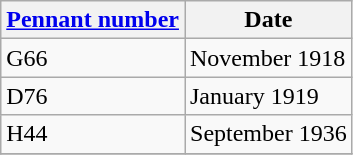<table class="wikitable" style="text-align:left">
<tr>
<th scope="col"><a href='#'>Pennant number</a></th>
<th>Date</th>
</tr>
<tr>
<td scope="row">G66</td>
<td>November 1918</td>
</tr>
<tr>
<td scope="row">D76</td>
<td>January 1919</td>
</tr>
<tr>
<td scope="row">H44</td>
<td>September 1936</td>
</tr>
<tr>
</tr>
</table>
